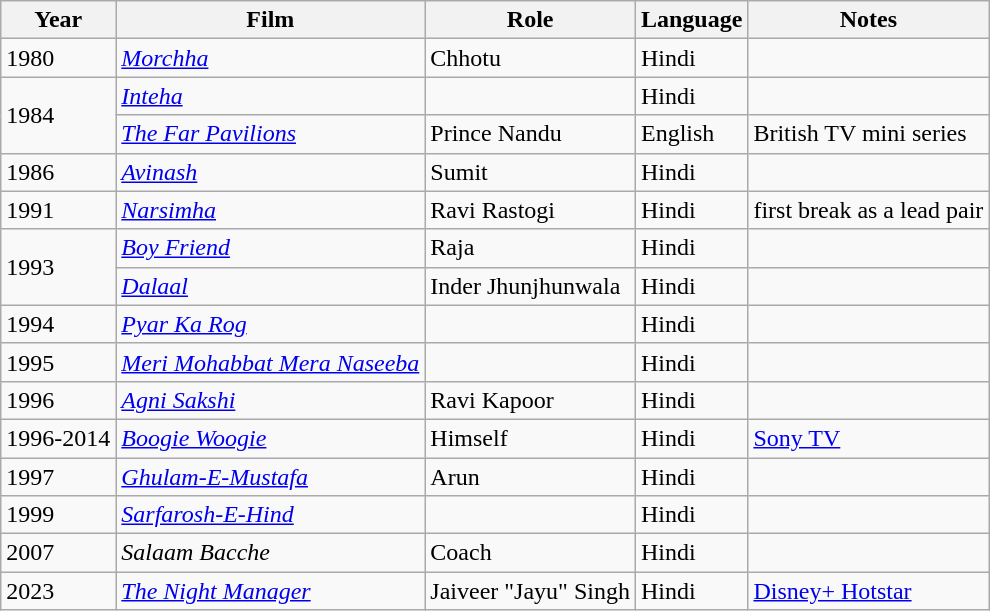<table class="wikitable sortable">
<tr>
<th>Year</th>
<th>Film</th>
<th>Role</th>
<th>Language</th>
<th>Notes</th>
</tr>
<tr>
<td>1980</td>
<td><em><a href='#'>Morchha</a></em></td>
<td>Chhotu</td>
<td>Hindi</td>
<td></td>
</tr>
<tr>
<td rowspan="2">1984</td>
<td><em><a href='#'>Inteha</a></em></td>
<td></td>
<td>Hindi</td>
<td></td>
</tr>
<tr>
<td><em><a href='#'>The Far Pavilions</a></em></td>
<td>Prince Nandu</td>
<td>English</td>
<td>British TV mini series</td>
</tr>
<tr>
<td>1986</td>
<td><em><a href='#'>Avinash</a></em></td>
<td>Sumit</td>
<td>Hindi</td>
<td></td>
</tr>
<tr>
<td>1991</td>
<td><em><a href='#'>Narsimha</a></em></td>
<td>Ravi Rastogi</td>
<td>Hindi</td>
<td>first break as a lead pair</td>
</tr>
<tr>
<td rowspan="2">1993</td>
<td><em><a href='#'>Boy Friend</a></em></td>
<td>Raja</td>
<td>Hindi</td>
<td></td>
</tr>
<tr>
<td><em><a href='#'>Dalaal</a></em></td>
<td>Inder Jhunjhunwala</td>
<td>Hindi</td>
<td></td>
</tr>
<tr>
<td>1994</td>
<td><em><a href='#'>Pyar Ka Rog</a></em></td>
<td></td>
<td>Hindi</td>
<td></td>
</tr>
<tr>
<td>1995</td>
<td><em><a href='#'>Meri Mohabbat Mera Naseeba</a></em></td>
<td></td>
<td>Hindi</td>
<td></td>
</tr>
<tr>
<td>1996</td>
<td><em><a href='#'>Agni Sakshi</a></em></td>
<td>Ravi Kapoor</td>
<td>Hindi</td>
<td></td>
</tr>
<tr>
<td>1996-2014</td>
<td><em><a href='#'>Boogie Woogie</a></em></td>
<td>Himself</td>
<td>Hindi</td>
<td><a href='#'>Sony TV</a></td>
</tr>
<tr>
<td>1997</td>
<td><em><a href='#'>Ghulam-E-Mustafa</a></em></td>
<td>Arun</td>
<td>Hindi</td>
<td></td>
</tr>
<tr>
<td>1999</td>
<td><em><a href='#'>Sarfarosh-E-Hind</a></em></td>
<td></td>
<td>Hindi</td>
<td></td>
</tr>
<tr>
<td>2007</td>
<td><em>Salaam Bacche</em></td>
<td>Coach</td>
<td>Hindi</td>
<td></td>
</tr>
<tr>
<td>2023</td>
<td><em><a href='#'>The Night Manager</a></em></td>
<td>Jaiveer "Jayu" Singh</td>
<td>Hindi</td>
<td><a href='#'>Disney+ Hotstar</a></td>
</tr>
</table>
